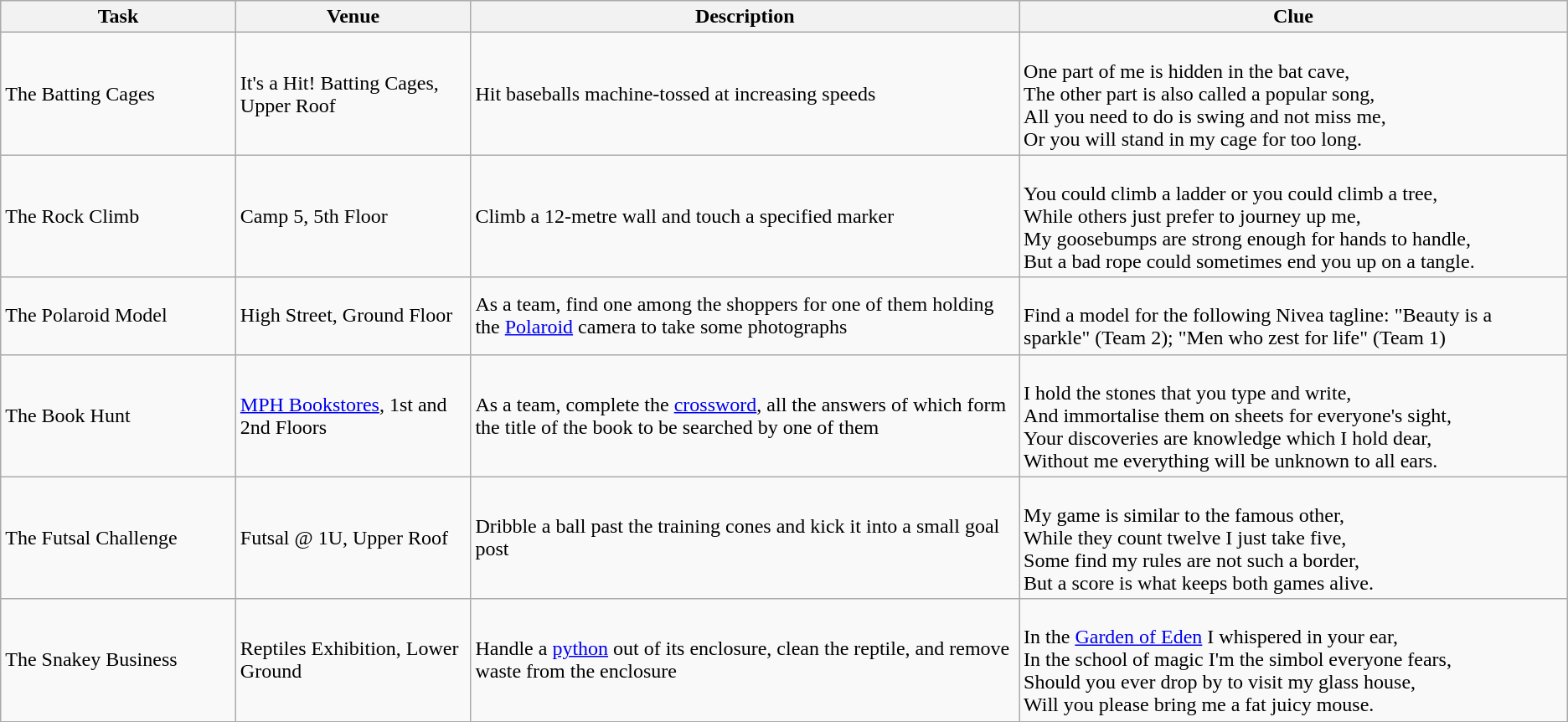<table class="wikitable">
<tr>
<th width=15%>Task</th>
<th width=15%>Venue</th>
<th width=35%>Description</th>
<th width=35%>Clue</th>
</tr>
<tr>
<td>The Batting Cages</td>
<td>It's a Hit! Batting Cages, Upper Roof</td>
<td>Hit baseballs machine-tossed at increasing speeds</td>
<td><br>One part of me is hidden in the bat cave,<br>
The other part is also called a popular song,<br>
All you need to do is swing and not miss me,<br>
Or you will stand in my cage for too long.</td>
</tr>
<tr>
<td>The Rock Climb</td>
<td>Camp 5, 5th Floor</td>
<td>Climb a 12-metre wall and touch a specified marker</td>
<td><br>You could climb a ladder or you could climb a tree,<br>
While others just prefer to journey up me,<br>
My goosebumps are strong enough for hands to handle,<br>
But a bad rope could sometimes end you up on a tangle.</td>
</tr>
<tr>
<td>The Polaroid Model</td>
<td>High Street, Ground Floor</td>
<td>As a team, find one among the shoppers for one of them holding the <a href='#'>Polaroid</a> camera to take some photographs</td>
<td><br>Find a model for the following Nivea tagline: "Beauty is a sparkle" (Team 2); "Men who zest for life" (Team 1)</td>
</tr>
<tr>
<td>The Book Hunt</td>
<td><a href='#'>MPH Bookstores</a>, 1st and 2nd Floors</td>
<td>As a team, complete the <a href='#'>crossword</a>, all the answers of which form the title of the book to be searched by one of them</td>
<td><br>I hold the stones that you type and write,<br>
And immortalise them on sheets for everyone's sight,<br>
Your discoveries are knowledge which I hold dear,<br>
Without me everything will be unknown to all ears.</td>
</tr>
<tr>
<td>The Futsal Challenge</td>
<td>Futsal @ 1U, Upper Roof</td>
<td>Dribble a ball past the training cones and kick it into a small goal post</td>
<td><br>My game is similar to the famous other,<br>
While they count twelve I just take five,<br>
Some find my rules are not such a border,<br>
But a score is what keeps both games alive.</td>
</tr>
<tr>
<td>The Snakey Business</td>
<td>Reptiles Exhibition, Lower Ground</td>
<td>Handle a <a href='#'>python</a> out of its enclosure, clean the reptile, and remove waste from the enclosure</td>
<td><br>In the <a href='#'>Garden of Eden</a> I whispered in your ear,<br>
In the school of magic I'm the simbol everyone fears,<br>
Should you ever drop by to visit my glass house,<br>
Will you please bring me a fat juicy mouse.</td>
</tr>
</table>
